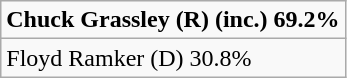<table class="wikitable">
<tr>
<td><strong>Chuck Grassley (R) (inc.) 69.2%</strong></td>
</tr>
<tr>
<td>Floyd Ramker (D) 30.8%</td>
</tr>
</table>
